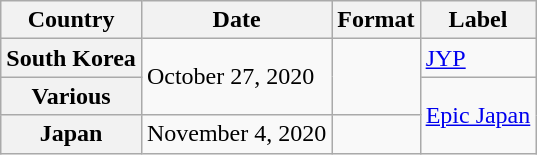<table class="wikitable plainrowheaders">
<tr>
<th scope="col">Country</th>
<th scope="col">Date</th>
<th scope="col">Format</th>
<th scope="col">Label</th>
</tr>
<tr>
<th scope="row">South Korea</th>
<td rowspan="2">October 27, 2020</td>
<td rowspan="2"></td>
<td><a href='#'>JYP</a></td>
</tr>
<tr>
<th scope="row">Various</th>
<td rowspan="2"><a href='#'>Epic Japan</a></td>
</tr>
<tr>
<th scope="row">Japan</th>
<td>November 4, 2020</td>
<td></td>
</tr>
</table>
